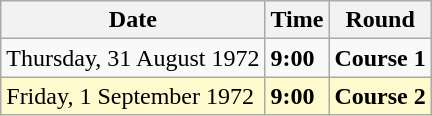<table class="wikitable">
<tr>
<th>Date</th>
<th>Time</th>
<th>Round</th>
</tr>
<tr>
<td>Thursday, 31 August 1972</td>
<td><strong>9:00</strong></td>
<td><strong>Course 1</strong></td>
</tr>
<tr style=background:lemonchiffon>
<td>Friday, 1 September 1972</td>
<td><strong>9:00</strong></td>
<td><strong>Course 2</strong></td>
</tr>
</table>
